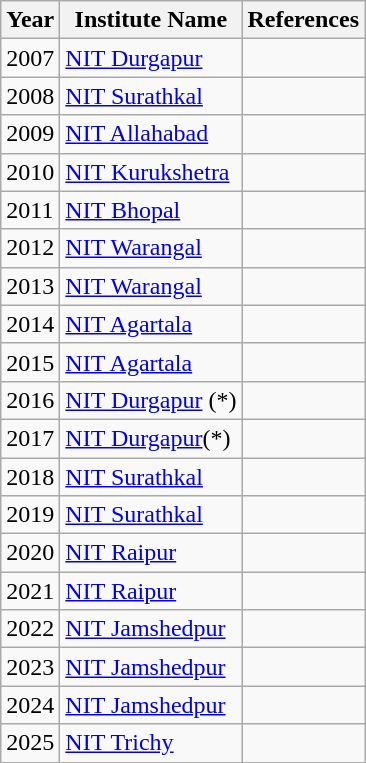<table class="wikitable">
<tr>
<th>Year</th>
<th>Institute Name</th>
<th>References</th>
</tr>
<tr>
<td>2007</td>
<td><a href='#'>NIT Durgapur</a></td>
<td></td>
</tr>
<tr>
<td>2008</td>
<td><a href='#'>NIT Surathkal</a></td>
<td></td>
</tr>
<tr>
<td>2009</td>
<td><a href='#'>NIT Allahabad</a></td>
<td></td>
</tr>
<tr>
<td>2010</td>
<td><a href='#'>NIT Kurukshetra</a></td>
<td></td>
</tr>
<tr>
<td>2011</td>
<td><a href='#'>NIT Bhopal</a></td>
<td></td>
</tr>
<tr>
<td>2012</td>
<td><a href='#'>NIT Warangal</a></td>
<td></td>
</tr>
<tr>
<td>2013</td>
<td><a href='#'>NIT Warangal</a></td>
<td></td>
</tr>
<tr>
<td>2014</td>
<td><a href='#'>NIT Agartala</a></td>
<td></td>
</tr>
<tr>
<td>2015</td>
<td><a href='#'>NIT Agartala</a></td>
<td></td>
</tr>
<tr>
<td>2016</td>
<td><a href='#'>NIT Durgapur</a> (*)</td>
<td></td>
</tr>
<tr>
<td>2017</td>
<td><a href='#'>NIT Durgapur</a>(*)</td>
<td></td>
</tr>
<tr>
<td>2018</td>
<td><a href='#'>NIT Surathkal</a></td>
<td></td>
</tr>
<tr>
<td>2019</td>
<td><a href='#'>NIT Surathkal</a></td>
<td></td>
</tr>
<tr>
<td>2020</td>
<td><a href='#'>NIT Raipur</a></td>
<td></td>
</tr>
<tr>
<td>2021</td>
<td><a href='#'>NIT Raipur</a></td>
<td></td>
</tr>
<tr>
<td>2022</td>
<td><a href='#'>NIT Jamshedpur</a></td>
<td></td>
</tr>
<tr>
<td>2023</td>
<td><a href='#'>NIT Jamshedpur</a></td>
<td></td>
</tr>
<tr>
<td>2024</td>
<td><a href='#'>NIT Jamshedpur</a></td>
<td></td>
</tr>
<tr>
<td>2025</td>
<td><a href='#'>NIT Trichy</a></td>
<td></td>
</tr>
</table>
